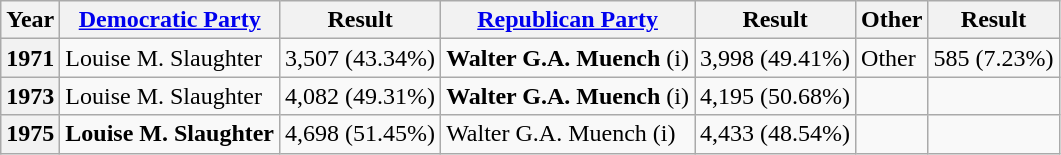<table class="wikitable sortable plainrowheaders">
<tr>
<th scope="col">Year</th>
<th scope="col"><a href='#'>Democratic Party</a></th>
<th scope="col">Result</th>
<th scope="col"><a href='#'>Republican Party</a></th>
<th scope="col">Result</th>
<th scope="col">Other</th>
<th scope="col">Result</th>
</tr>
<tr>
<th scope="row">1971</th>
<td>Louise M. Slaughter</td>
<td>3,507 (43.34%)</td>
<td><strong>Walter G.A. Muench</strong> (i)</td>
<td>3,998 (49.41%)</td>
<td>Other</td>
<td>585 (7.23%)</td>
</tr>
<tr>
<th scope="row">1973</th>
<td>Louise M. Slaughter</td>
<td>4,082 (49.31%)</td>
<td><strong>Walter G.A. Muench</strong> (i)</td>
<td>4,195 (50.68%)</td>
<td></td>
<td></td>
</tr>
<tr>
<th scope="row">1975</th>
<td><strong>Louise M. Slaughter</strong></td>
<td>4,698 (51.45%)</td>
<td>Walter G.A. Muench (i)</td>
<td>4,433 (48.54%)</td>
<td></td>
<td></td>
</tr>
</table>
